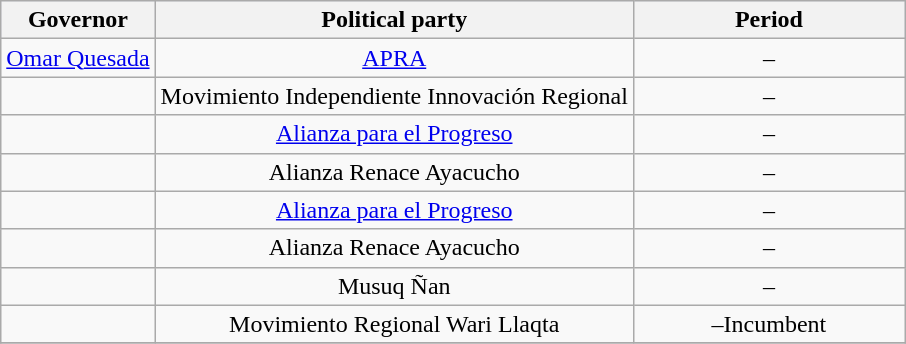<table class=wikitable>
<tr style="text-align:center; background:#e6e9ff;">
<th>Governor</th>
<th>Political party</th>
<th width=30%>Period<br></th>
</tr>
<tr>
<td align="center"><a href='#'>Omar Quesada</a></td>
<td align="center"><a href='#'>APRA</a></td>
<td align="center">–<br></td>
</tr>
<tr>
<td align="center"></td>
<td align="center">Movimiento Independiente Innovación Regional</td>
<td align="center">–<br></td>
</tr>
<tr>
<td align="center"></td>
<td align="center"><a href='#'>Alianza para el Progreso</a></td>
<td align="center">–<br></td>
</tr>
<tr>
<td align="center"></td>
<td align="center">Alianza Renace Ayacucho</td>
<td align="center">–<br></td>
</tr>
<tr>
<td align="center"></td>
<td align="center"><a href='#'>Alianza para el Progreso</a></td>
<td align="center">–<br></td>
</tr>
<tr>
<td align="center"></td>
<td align="center">Alianza Renace Ayacucho</td>
<td align="center">–<br></td>
</tr>
<tr>
<td align="center"></td>
<td align="center">Musuq Ñan</td>
<td align="center">–<br></td>
</tr>
<tr>
<td align="center"></td>
<td align="center">Movimiento Regional Wari Llaqta</td>
<td align="center">–Incumbent<br></td>
</tr>
<tr>
</tr>
</table>
